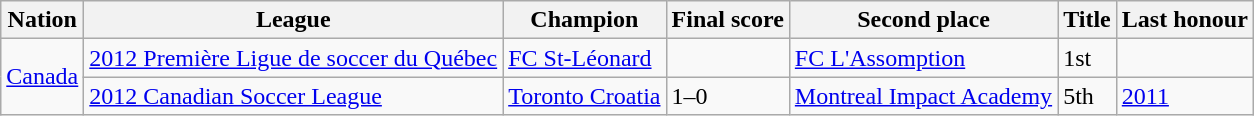<table class="wikitable sortable">
<tr>
<th>Nation</th>
<th>League</th>
<th>Champion</th>
<th>Final score</th>
<th>Second place</th>
<th data-sort-type="number">Title</th>
<th>Last honour</th>
</tr>
<tr>
<td rowspan="2"> <a href='#'>Canada</a></td>
<td><a href='#'>2012 Première Ligue de soccer du Québec</a></td>
<td><a href='#'>FC St-Léonard</a></td>
<td></td>
<td><a href='#'>FC L'Assomption</a></td>
<td>1st</td>
<td></td>
</tr>
<tr>
<td><a href='#'>2012 Canadian Soccer League</a></td>
<td><a href='#'>Toronto Croatia</a></td>
<td>1–0</td>
<td><a href='#'>Montreal Impact Academy</a></td>
<td>5th</td>
<td><a href='#'>2011</a></td>
</tr>
</table>
